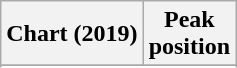<table class="wikitable sortable plainrowheaders" style="text-align:center">
<tr>
<th scope="col">Chart (2019)</th>
<th scope="col">Peak<br>position</th>
</tr>
<tr>
</tr>
<tr>
</tr>
<tr>
</tr>
</table>
